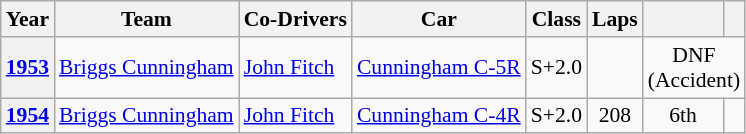<table class="wikitable" style="text-align:center; font-size:90%">
<tr>
<th>Year</th>
<th>Team</th>
<th>Co-Drivers</th>
<th>Car</th>
<th>Class</th>
<th>Laps</th>
<th></th>
<th></th>
</tr>
<tr>
<th><a href='#'>1953</a></th>
<td align="left"> <a href='#'>Briggs Cunningham</a></td>
<td align="left"> <a href='#'>John Fitch</a></td>
<td align="left"><a href='#'>Cunningham C-5R</a></td>
<td>S+2.0</td>
<td></td>
<td colspan=2>DNF<br>(Accident)</td>
</tr>
<tr>
<th><a href='#'>1954</a></th>
<td align="left"> <a href='#'>Briggs Cunningham</a></td>
<td align="left"> <a href='#'>John Fitch</a></td>
<td align="left"><a href='#'>Cunningham C-4R</a></td>
<td>S+2.0</td>
<td>208</td>
<td>6th</td>
<td></td>
</tr>
</table>
